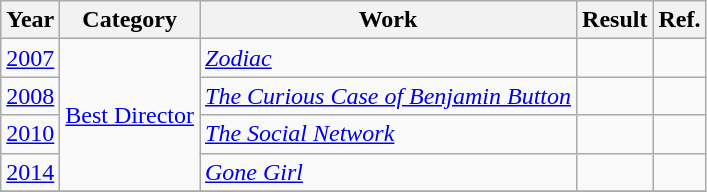<table class="wikitable plainrowheaders">
<tr>
<th scope="col">Year</th>
<th scope="col">Category</th>
<th scope="col">Work</th>
<th scope="col">Result</th>
<th scope="col">Ref.</th>
</tr>
<tr>
<td style="text-align:center"><a href='#'>2007</a></td>
<td rowspan=4><a href='#'>Best Director</a></td>
<td><em><a href='#'>Zodiac</a></em></td>
<td></td>
<td></td>
</tr>
<tr>
<td style="text-align:center"><a href='#'>2008</a></td>
<td><em><a href='#'>The Curious Case of Benjamin Button</a></em></td>
<td></td>
<td></td>
</tr>
<tr>
<td style="text-align:center"><a href='#'>2010</a></td>
<td><em><a href='#'>The Social Network</a></em></td>
<td></td>
<td></td>
</tr>
<tr>
<td style="text-align:center"><a href='#'>2014</a></td>
<td><em><a href='#'>Gone Girl</a></em></td>
<td></td>
<td style="text-align:center"></td>
</tr>
<tr>
</tr>
</table>
